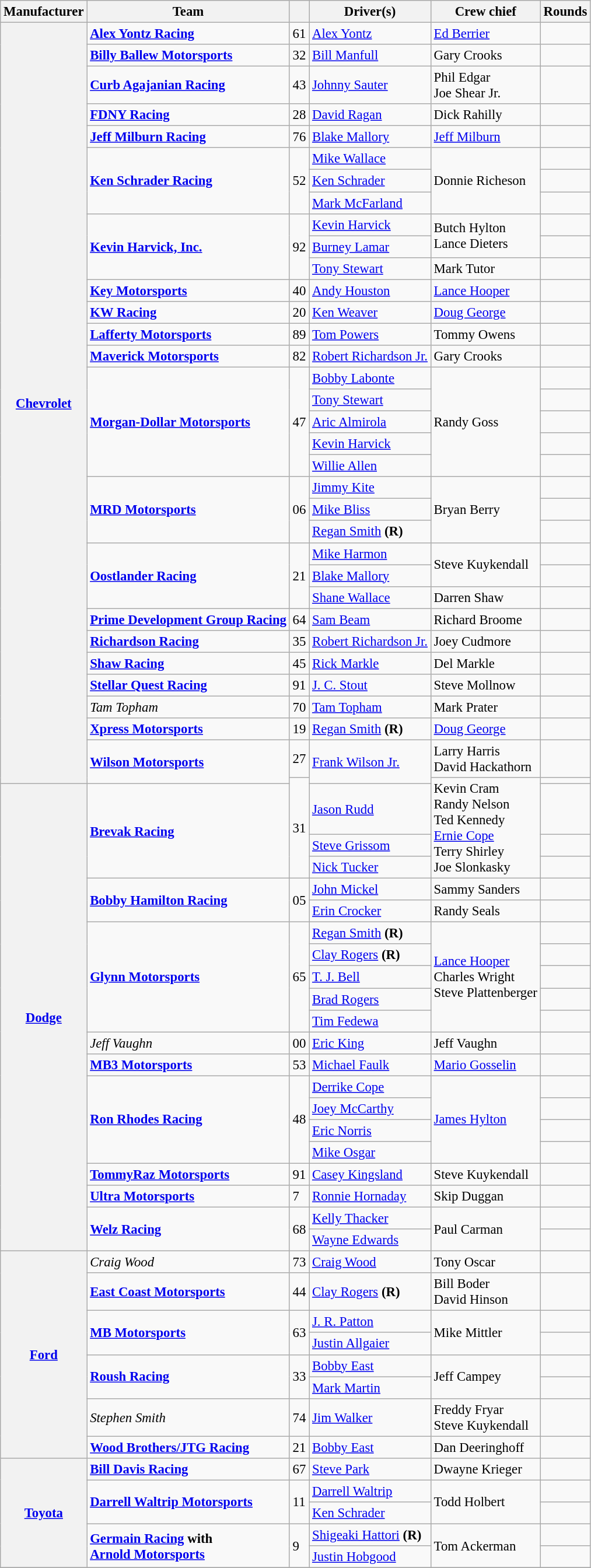<table class="wikitable" style="font-size: 95%;">
<tr>
<th>Manufacturer</th>
<th>Team</th>
<th></th>
<th>Driver(s)</th>
<th>Crew chief</th>
<th>Rounds</th>
</tr>
<tr>
<th rowspan=34><a href='#'>Chevrolet</a></th>
<td><strong><a href='#'>Alex Yontz Racing</a></strong></td>
<td>61</td>
<td><a href='#'>Alex Yontz</a></td>
<td><a href='#'>Ed Berrier</a></td>
<td></td>
</tr>
<tr>
<td><strong><a href='#'>Billy Ballew Motorsports</a></strong></td>
<td>32</td>
<td><a href='#'>Bill Manfull</a></td>
<td>Gary Crooks</td>
<td></td>
</tr>
<tr>
<td><strong><a href='#'>Curb Agajanian Racing</a></strong></td>
<td>43</td>
<td><a href='#'>Johnny Sauter</a></td>
<td>Phil Edgar <small></small> <br> Joe Shear Jr. <small></small></td>
<td></td>
</tr>
<tr>
<td><strong><a href='#'>FDNY Racing</a></strong></td>
<td>28</td>
<td><a href='#'>David Ragan</a></td>
<td>Dick Rahilly</td>
<td></td>
</tr>
<tr>
<td><strong><a href='#'>Jeff Milburn Racing</a></strong></td>
<td>76</td>
<td><a href='#'>Blake Mallory</a></td>
<td><a href='#'>Jeff Milburn</a></td>
<td></td>
</tr>
<tr>
<td rowspan=3><strong><a href='#'>Ken Schrader Racing</a></strong></td>
<td rowspan=3>52</td>
<td><a href='#'>Mike Wallace</a></td>
<td rowspan=3>Donnie Richeson</td>
<td></td>
</tr>
<tr>
<td><a href='#'>Ken Schrader</a></td>
<td></td>
</tr>
<tr>
<td><a href='#'>Mark McFarland</a></td>
<td></td>
</tr>
<tr>
<td rowspan=3><strong><a href='#'>Kevin Harvick, Inc.</a></strong></td>
<td rowspan=3>92</td>
<td><a href='#'>Kevin Harvick</a></td>
<td rowspan=2>Butch Hylton <small></small> <br> Lance Dieters <small></small></td>
<td></td>
</tr>
<tr>
<td><a href='#'>Burney Lamar</a></td>
<td></td>
</tr>
<tr>
<td><a href='#'>Tony Stewart</a></td>
<td>Mark Tutor</td>
<td></td>
</tr>
<tr>
<td><strong><a href='#'>Key Motorsports</a></strong></td>
<td>40</td>
<td><a href='#'>Andy Houston</a></td>
<td><a href='#'>Lance Hooper</a></td>
<td></td>
</tr>
<tr>
<td><strong><a href='#'>KW Racing</a></strong></td>
<td>20</td>
<td><a href='#'>Ken Weaver</a></td>
<td><a href='#'>Doug George</a></td>
<td></td>
</tr>
<tr>
<td><strong><a href='#'>Lafferty Motorsports</a></strong></td>
<td>89</td>
<td><a href='#'>Tom Powers</a></td>
<td>Tommy Owens</td>
<td></td>
</tr>
<tr>
<td><strong><a href='#'>Maverick Motorsports</a></strong></td>
<td>82</td>
<td><a href='#'>Robert Richardson Jr.</a></td>
<td>Gary Crooks</td>
<td></td>
</tr>
<tr>
<td rowspan=5><strong><a href='#'>Morgan-Dollar Motorsports</a></strong></td>
<td rowspan=5>47</td>
<td><a href='#'>Bobby Labonte</a></td>
<td rowspan=5>Randy Goss</td>
<td></td>
</tr>
<tr>
<td><a href='#'>Tony Stewart</a></td>
<td></td>
</tr>
<tr>
<td><a href='#'>Aric Almirola</a></td>
<td></td>
</tr>
<tr>
<td><a href='#'>Kevin Harvick</a></td>
<td></td>
</tr>
<tr>
<td><a href='#'>Willie Allen</a></td>
<td></td>
</tr>
<tr>
<td rowspan=3><strong><a href='#'>MRD Motorsports</a></strong></td>
<td rowspan=3>06</td>
<td><a href='#'>Jimmy Kite</a></td>
<td rowspan=3>Bryan Berry</td>
<td></td>
</tr>
<tr>
<td><a href='#'>Mike Bliss</a></td>
<td></td>
</tr>
<tr>
<td><a href='#'>Regan Smith</a> <strong>(R)</strong></td>
<td></td>
</tr>
<tr>
<td rowspan=3><strong><a href='#'>Oostlander Racing</a></strong></td>
<td rowspan=3>21</td>
<td><a href='#'>Mike Harmon</a></td>
<td rowspan=2>Steve Kuykendall</td>
<td></td>
</tr>
<tr>
<td><a href='#'>Blake Mallory</a></td>
<td></td>
</tr>
<tr>
<td><a href='#'>Shane Wallace</a></td>
<td>Darren Shaw</td>
<td></td>
</tr>
<tr>
<td><strong><a href='#'>Prime Development Group Racing</a></strong></td>
<td>64</td>
<td><a href='#'>Sam Beam</a></td>
<td>Richard Broome</td>
<td></td>
</tr>
<tr>
<td><strong><a href='#'>Richardson Racing</a></strong></td>
<td>35</td>
<td><a href='#'>Robert Richardson Jr.</a></td>
<td>Joey Cudmore</td>
<td></td>
</tr>
<tr>
<td><strong><a href='#'>Shaw Racing</a></strong></td>
<td>45</td>
<td><a href='#'>Rick Markle</a></td>
<td>Del Markle</td>
<td></td>
</tr>
<tr>
<td><strong><a href='#'>Stellar Quest Racing</a></strong></td>
<td>91</td>
<td><a href='#'>J. C. Stout</a></td>
<td>Steve Mollnow</td>
<td></td>
</tr>
<tr>
<td><em>Tam Topham</em></td>
<td>70</td>
<td><a href='#'>Tam Topham</a></td>
<td>Mark Prater</td>
<td></td>
</tr>
<tr>
<td><strong><a href='#'>Xpress Motorsports</a></strong></td>
<td>19</td>
<td><a href='#'>Regan Smith</a> <strong>(R)</strong></td>
<td><a href='#'>Doug George</a></td>
<td></td>
</tr>
<tr>
<td rowspan=2><strong><a href='#'>Wilson Motorsports</a></strong></td>
<td>27</td>
<td rowspan=2><a href='#'>Frank Wilson Jr.</a></td>
<td>Larry Harris <small></small> <br> David Hackathorn <small></small></td>
<td></td>
</tr>
<tr>
<td rowspan=4>31</td>
<td rowspan=4>Kevin Cram <small></small> <br> Randy Nelson <small></small> <br> Ted Kennedy <small></small> <br> <a href='#'>Ernie Cope</a> <small></small> <br> Terry Shirley <small></small> <br> Joe Slonkasky <small></small></td>
<td></td>
</tr>
<tr>
<th rowspan=20><a href='#'>Dodge</a></th>
<td rowspan=3><strong><a href='#'>Brevak Racing</a></strong></td>
<td><a href='#'>Jason Rudd</a></td>
<td></td>
</tr>
<tr>
<td><a href='#'>Steve Grissom</a></td>
<td></td>
</tr>
<tr>
<td><a href='#'>Nick Tucker</a></td>
<td></td>
</tr>
<tr>
<td rowspan=2><strong><a href='#'>Bobby Hamilton Racing</a></strong></td>
<td rowspan=2>05</td>
<td><a href='#'>John Mickel</a></td>
<td>Sammy Sanders</td>
<td></td>
</tr>
<tr>
<td><a href='#'>Erin Crocker</a></td>
<td>Randy Seals</td>
<td></td>
</tr>
<tr>
<td rowspan=5><strong><a href='#'>Glynn Motorsports</a></strong></td>
<td rowspan=5>65</td>
<td><a href='#'>Regan Smith</a> <strong>(R)</strong></td>
<td rowspan=5><a href='#'>Lance Hooper</a> <small></small> <br> Charles Wright <small></small> <br> Steve Plattenberger <small></small></td>
<td></td>
</tr>
<tr>
<td><a href='#'>Clay Rogers</a> <strong>(R)</strong></td>
<td></td>
</tr>
<tr>
<td><a href='#'>T. J. Bell</a></td>
<td></td>
</tr>
<tr>
<td><a href='#'>Brad Rogers</a></td>
<td></td>
</tr>
<tr>
<td><a href='#'>Tim Fedewa</a></td>
<td></td>
</tr>
<tr>
<td><em>Jeff Vaughn</em></td>
<td>00</td>
<td><a href='#'>Eric King</a></td>
<td>Jeff Vaughn</td>
<td></td>
</tr>
<tr>
<td><strong><a href='#'>MB3 Motorsports</a></strong></td>
<td>53</td>
<td><a href='#'>Michael Faulk</a></td>
<td><a href='#'>Mario Gosselin</a></td>
<td></td>
</tr>
<tr>
<td rowspan=4><strong><a href='#'>Ron Rhodes Racing</a></strong></td>
<td rowspan=4>48</td>
<td><a href='#'>Derrike Cope</a></td>
<td rowspan=4><a href='#'>James Hylton</a></td>
<td></td>
</tr>
<tr>
<td><a href='#'>Joey McCarthy</a></td>
<td></td>
</tr>
<tr>
<td><a href='#'>Eric Norris</a></td>
<td></td>
</tr>
<tr>
<td><a href='#'>Mike Osgar</a></td>
<td></td>
</tr>
<tr>
<td><strong><a href='#'>TommyRaz Motorsports</a></strong></td>
<td>91</td>
<td><a href='#'>Casey Kingsland</a></td>
<td>Steve Kuykendall</td>
<td></td>
</tr>
<tr>
<td><strong><a href='#'>Ultra Motorsports</a></strong></td>
<td>7</td>
<td><a href='#'>Ronnie Hornaday</a></td>
<td>Skip Duggan</td>
<td></td>
</tr>
<tr>
<td rowspan=2><strong><a href='#'>Welz Racing</a></strong></td>
<td rowspan=2>68</td>
<td><a href='#'>Kelly Thacker</a></td>
<td rowspan=2>Paul Carman</td>
<td></td>
</tr>
<tr>
<td><a href='#'>Wayne Edwards</a></td>
<td></td>
</tr>
<tr>
<th rowspan=8><a href='#'>Ford</a></th>
<td><em>Craig Wood</em></td>
<td>73</td>
<td><a href='#'>Craig Wood</a></td>
<td>Tony Oscar</td>
<td></td>
</tr>
<tr>
<td><strong><a href='#'>East Coast Motorsports</a></strong></td>
<td>44</td>
<td><a href='#'>Clay Rogers</a> <strong>(R)</strong></td>
<td>Bill Boder <small></small> <br> David Hinson <small></small></td>
<td></td>
</tr>
<tr>
<td rowspan=2><strong><a href='#'>MB Motorsports</a></strong></td>
<td rowspan=2>63</td>
<td><a href='#'>J. R. Patton</a></td>
<td rowspan=2>Mike Mittler</td>
<td></td>
</tr>
<tr>
<td><a href='#'>Justin Allgaier</a></td>
<td></td>
</tr>
<tr>
<td rowspan=2><strong><a href='#'>Roush Racing</a></strong></td>
<td rowspan=2>33</td>
<td><a href='#'>Bobby East</a></td>
<td rowspan=2>Jeff Campey</td>
<td></td>
</tr>
<tr>
<td><a href='#'>Mark Martin</a></td>
<td></td>
</tr>
<tr>
<td><em>Stephen Smith</em></td>
<td>74</td>
<td><a href='#'>Jim Walker</a></td>
<td>Freddy Fryar <small></small> <br> Steve Kuykendall <small></small></td>
<td></td>
</tr>
<tr>
<td><strong><a href='#'>Wood Brothers/JTG Racing</a></strong></td>
<td>21</td>
<td><a href='#'>Bobby East</a></td>
<td>Dan Deeringhoff</td>
<td></td>
</tr>
<tr>
<th rowspan=5><a href='#'>Toyota</a></th>
<td><strong><a href='#'>Bill Davis Racing</a></strong></td>
<td>67</td>
<td><a href='#'>Steve Park</a></td>
<td>Dwayne Krieger</td>
<td></td>
</tr>
<tr>
<td rowspan=2><strong><a href='#'>Darrell Waltrip Motorsports</a></strong></td>
<td rowspan=2>11</td>
<td><a href='#'>Darrell Waltrip</a></td>
<td rowspan=2>Todd Holbert</td>
<td></td>
</tr>
<tr>
<td><a href='#'>Ken Schrader</a></td>
<td></td>
</tr>
<tr>
<td rowspan=2><strong><a href='#'>Germain Racing</a> with <br> <a href='#'>Arnold Motorsports</a></strong></td>
<td rowspan=2>9</td>
<td><a href='#'>Shigeaki Hattori</a> <strong>(R)</strong></td>
<td rowspan=2>Tom Ackerman</td>
<td></td>
</tr>
<tr>
<td><a href='#'>Justin Hobgood</a></td>
<td></td>
</tr>
<tr>
</tr>
</table>
